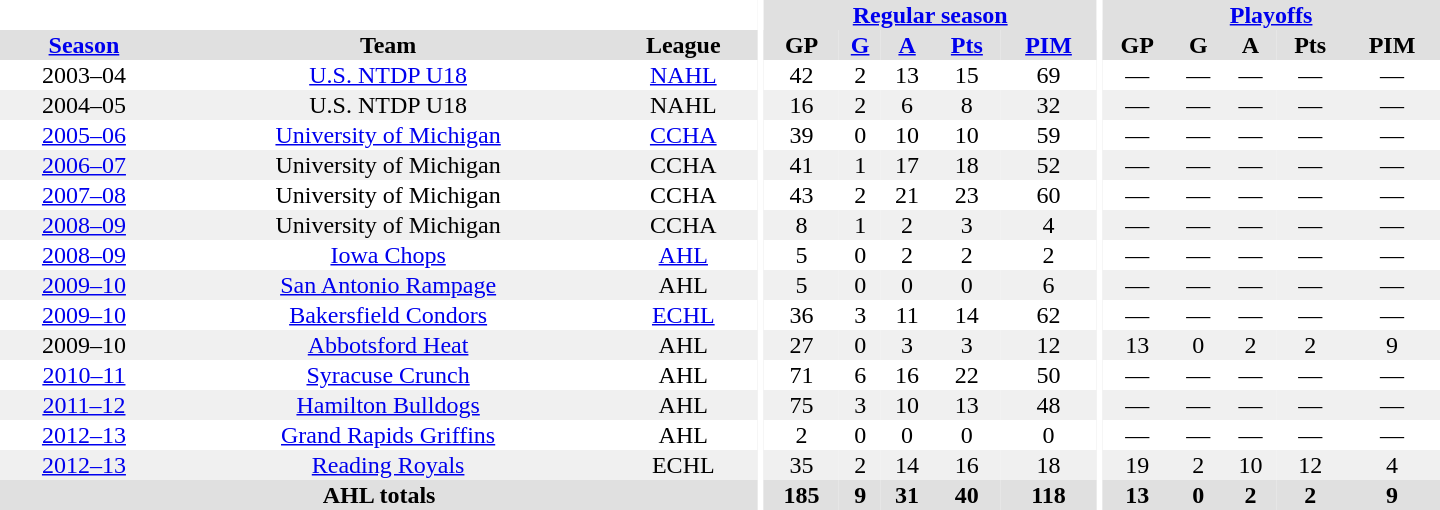<table border="0" cellpadding="1" cellspacing="0" style="text-align:center; width:60em">
<tr bgcolor="#e0e0e0">
<th colspan="3"  bgcolor="#ffffff"></th>
<th rowspan="99" bgcolor="#ffffff"></th>
<th colspan="5"><a href='#'>Regular season</a></th>
<th rowspan="99" bgcolor="#ffffff"></th>
<th colspan="5"><a href='#'>Playoffs</a></th>
</tr>
<tr bgcolor="#e0e0e0">
<th><a href='#'>Season</a></th>
<th>Team</th>
<th>League</th>
<th>GP</th>
<th><a href='#'>G</a></th>
<th><a href='#'>A</a></th>
<th><a href='#'>Pts</a></th>
<th><a href='#'>PIM</a></th>
<th>GP</th>
<th>G</th>
<th>A</th>
<th>Pts</th>
<th>PIM</th>
</tr>
<tr>
<td>2003–04</td>
<td><a href='#'>U.S. NTDP U18</a></td>
<td><a href='#'>NAHL</a></td>
<td>42</td>
<td>2</td>
<td>13</td>
<td>15</td>
<td>69</td>
<td>—</td>
<td>—</td>
<td>—</td>
<td>—</td>
<td>—</td>
</tr>
<tr bgcolor="#f0f0f0">
<td>2004–05</td>
<td>U.S. NTDP U18</td>
<td>NAHL</td>
<td>16</td>
<td>2</td>
<td>6</td>
<td>8</td>
<td>32</td>
<td>—</td>
<td>—</td>
<td>—</td>
<td>—</td>
<td>—</td>
</tr>
<tr>
<td><a href='#'>2005–06</a></td>
<td><a href='#'>University of Michigan</a></td>
<td><a href='#'>CCHA</a></td>
<td>39</td>
<td>0</td>
<td>10</td>
<td>10</td>
<td>59</td>
<td>—</td>
<td>—</td>
<td>—</td>
<td>—</td>
<td>—</td>
</tr>
<tr bgcolor="#f0f0f0">
<td><a href='#'>2006–07</a></td>
<td>University of Michigan</td>
<td>CCHA</td>
<td>41</td>
<td>1</td>
<td>17</td>
<td>18</td>
<td>52</td>
<td>—</td>
<td>—</td>
<td>—</td>
<td>—</td>
<td>—</td>
</tr>
<tr>
<td><a href='#'>2007–08</a></td>
<td>University of Michigan</td>
<td>CCHA</td>
<td>43</td>
<td>2</td>
<td>21</td>
<td>23</td>
<td>60</td>
<td>—</td>
<td>—</td>
<td>—</td>
<td>—</td>
<td>—</td>
</tr>
<tr bgcolor="#f0f0f0">
<td><a href='#'>2008–09</a></td>
<td>University of Michigan</td>
<td>CCHA</td>
<td>8</td>
<td>1</td>
<td>2</td>
<td>3</td>
<td>4</td>
<td>—</td>
<td>—</td>
<td>—</td>
<td>—</td>
<td>—</td>
</tr>
<tr>
<td><a href='#'>2008–09</a></td>
<td><a href='#'>Iowa Chops</a></td>
<td><a href='#'>AHL</a></td>
<td>5</td>
<td>0</td>
<td>2</td>
<td>2</td>
<td>2</td>
<td>—</td>
<td>—</td>
<td>—</td>
<td>—</td>
<td>—</td>
</tr>
<tr bgcolor="#f0f0f0">
<td><a href='#'>2009–10</a></td>
<td><a href='#'>San Antonio Rampage</a></td>
<td>AHL</td>
<td>5</td>
<td>0</td>
<td>0</td>
<td>0</td>
<td>6</td>
<td>—</td>
<td>—</td>
<td>—</td>
<td>—</td>
<td>—</td>
</tr>
<tr>
<td><a href='#'>2009–10</a></td>
<td><a href='#'>Bakersfield Condors</a></td>
<td><a href='#'>ECHL</a></td>
<td>36</td>
<td>3</td>
<td>11</td>
<td>14</td>
<td>62</td>
<td>—</td>
<td>—</td>
<td>—</td>
<td>—</td>
<td>—</td>
</tr>
<tr bgcolor="#f0f0f0">
<td>2009–10</td>
<td><a href='#'>Abbotsford Heat</a></td>
<td>AHL</td>
<td>27</td>
<td>0</td>
<td>3</td>
<td>3</td>
<td>12</td>
<td>13</td>
<td>0</td>
<td>2</td>
<td>2</td>
<td>9</td>
</tr>
<tr>
<td><a href='#'>2010–11</a></td>
<td><a href='#'>Syracuse Crunch</a></td>
<td>AHL</td>
<td>71</td>
<td>6</td>
<td>16</td>
<td>22</td>
<td>50</td>
<td>—</td>
<td>—</td>
<td>—</td>
<td>—</td>
<td>—</td>
</tr>
<tr bgcolor="#f0f0f0">
<td><a href='#'>2011–12</a></td>
<td><a href='#'>Hamilton Bulldogs</a></td>
<td>AHL</td>
<td>75</td>
<td>3</td>
<td>10</td>
<td>13</td>
<td>48</td>
<td>—</td>
<td>—</td>
<td>—</td>
<td>—</td>
<td>—</td>
</tr>
<tr>
<td><a href='#'>2012–13</a></td>
<td><a href='#'>Grand Rapids Griffins</a></td>
<td>AHL</td>
<td>2</td>
<td>0</td>
<td>0</td>
<td>0</td>
<td>0</td>
<td>—</td>
<td>—</td>
<td>—</td>
<td>—</td>
<td>—</td>
</tr>
<tr bgcolor="#f0f0f0">
<td><a href='#'>2012–13</a></td>
<td><a href='#'>Reading Royals</a></td>
<td>ECHL</td>
<td>35</td>
<td>2</td>
<td>14</td>
<td>16</td>
<td>18</td>
<td>19</td>
<td>2</td>
<td>10</td>
<td>12</td>
<td>4</td>
</tr>
<tr bgcolor="#e0e0e0">
<th colspan="3">AHL totals</th>
<th>185</th>
<th>9</th>
<th>31</th>
<th>40</th>
<th>118</th>
<th>13</th>
<th>0</th>
<th>2</th>
<th>2</th>
<th>9</th>
</tr>
</table>
